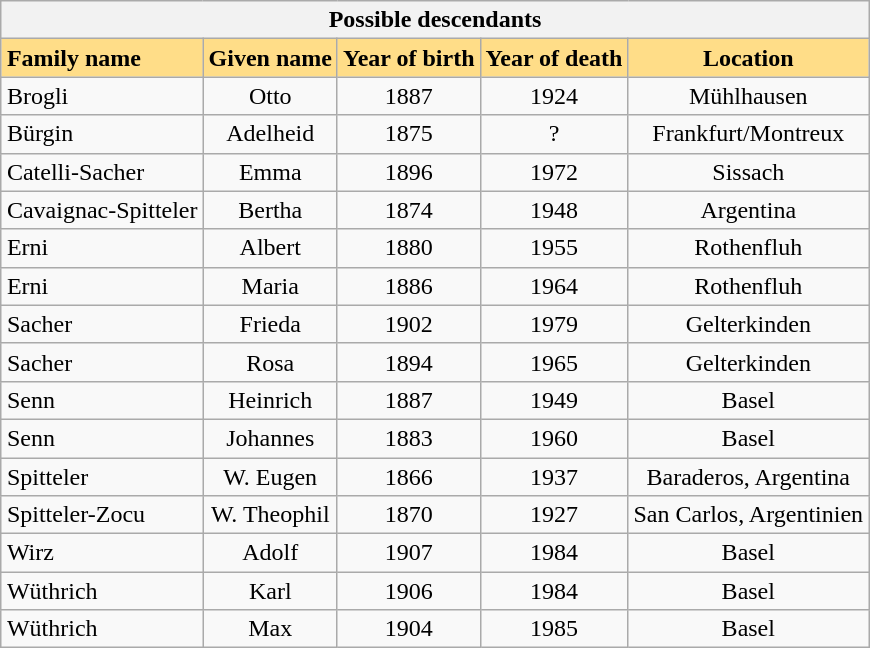<table class="wikitable" style="margin-left: auto; margin-right: auto; border: none;">
<tr>
<th colspan="5">Possible descendants</th>
</tr>
<tr bgcolor="FFDD88"align="center">
<td align=left><strong> Family name</strong></td>
<td><strong>Given name</strong></td>
<td><strong>Year of birth</strong></td>
<td><strong>Year of death</strong></td>
<td><strong>Location</strong></td>
</tr>
<tr align=center>
<td align=left>Brogli</td>
<td>Otto</td>
<td>1887</td>
<td>1924</td>
<td>Mühlhausen</td>
</tr>
<tr align=center>
<td align=left>Bürgin</td>
<td>Adelheid</td>
<td>1875</td>
<td>?</td>
<td>Frankfurt/Montreux</td>
</tr>
<tr align=center>
<td align=left>Catelli-Sacher</td>
<td>Emma</td>
<td>1896</td>
<td>1972</td>
<td>Sissach</td>
</tr>
<tr align=center>
<td align=left>Cavaignac-Spitteler</td>
<td>Bertha</td>
<td>1874</td>
<td>1948</td>
<td>Argentina</td>
</tr>
<tr align=center>
<td align=left>Erni</td>
<td>Albert</td>
<td>1880</td>
<td>1955</td>
<td>Rothenfluh</td>
</tr>
<tr align=center>
<td align=left>Erni</td>
<td>Maria</td>
<td>1886</td>
<td>1964</td>
<td>Rothenfluh</td>
</tr>
<tr align=center>
<td align=left>Sacher</td>
<td>Frieda</td>
<td>1902</td>
<td>1979</td>
<td>Gelterkinden</td>
</tr>
<tr align=center>
<td align=left>Sacher</td>
<td>Rosa</td>
<td>1894</td>
<td>1965</td>
<td>Gelterkinden</td>
</tr>
<tr align=center>
<td align=left>Senn</td>
<td>Heinrich</td>
<td>1887</td>
<td>1949</td>
<td>Basel</td>
</tr>
<tr align=center>
<td align=left>Senn</td>
<td>Johannes</td>
<td>1883</td>
<td>1960</td>
<td>Basel</td>
</tr>
<tr align=center>
<td align=left>Spitteler</td>
<td>W. Eugen</td>
<td>1866</td>
<td>1937</td>
<td>Baraderos, Argentina</td>
</tr>
<tr align=center>
<td align=left>Spitteler-Zocu</td>
<td>W. Theophil</td>
<td>1870</td>
<td>1927</td>
<td>San Carlos, Argentinien</td>
</tr>
<tr align=center>
<td align=left>Wirz</td>
<td>Adolf</td>
<td>1907</td>
<td>1984</td>
<td>Basel</td>
</tr>
<tr align=center>
<td align=left>Wüthrich</td>
<td>Karl</td>
<td>1906</td>
<td>1984</td>
<td>Basel</td>
</tr>
<tr align=center>
<td align=left>Wüthrich</td>
<td>Max</td>
<td>1904</td>
<td>1985</td>
<td>Basel</td>
</tr>
</table>
